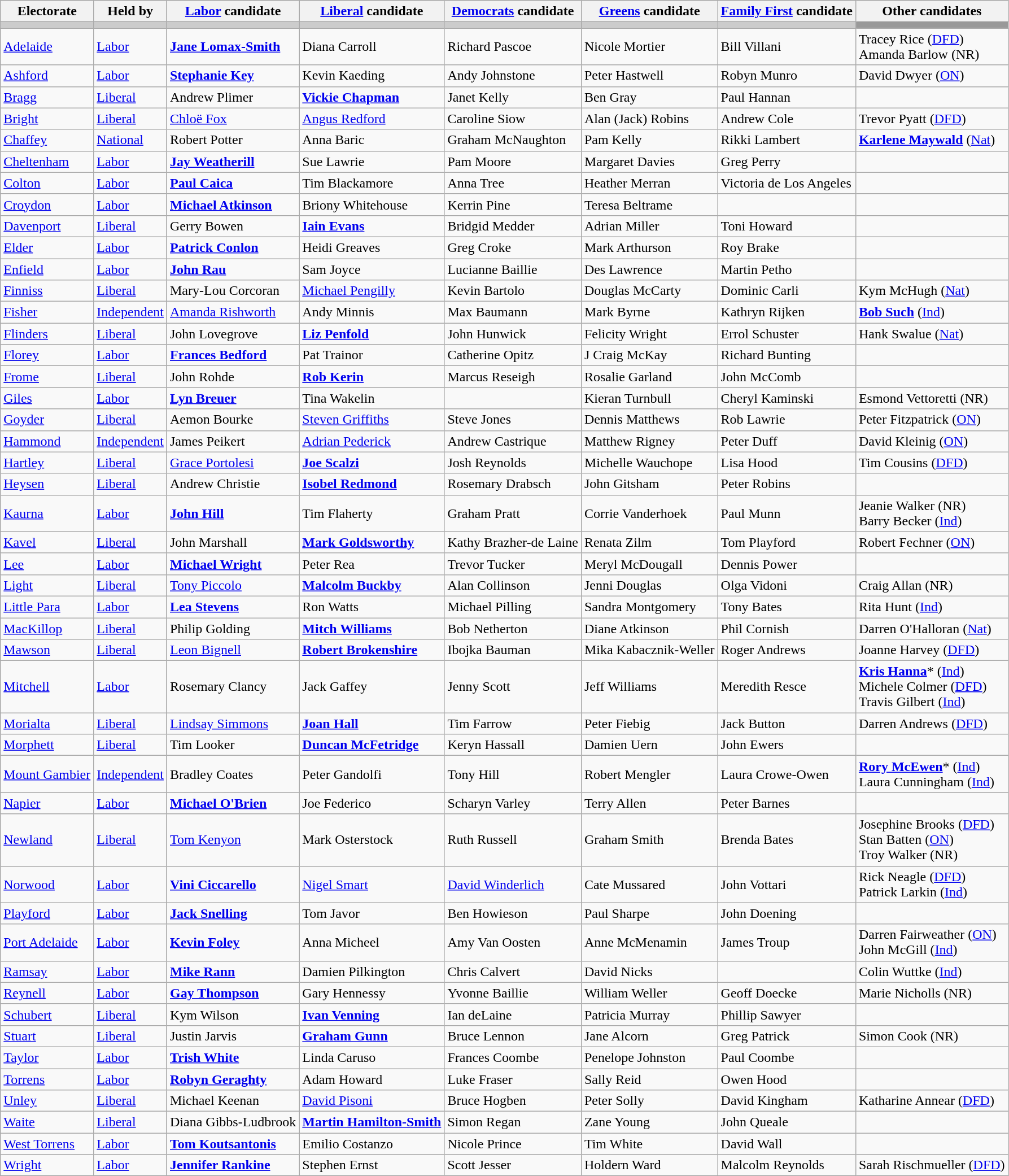<table class="wikitable">
<tr>
<th>Electorate</th>
<th>Held by</th>
<th><a href='#'>Labor</a> candidate</th>
<th><a href='#'>Liberal</a> candidate</th>
<th><a href='#'>Democrats</a> candidate</th>
<th><a href='#'>Greens</a> candidate</th>
<th><a href='#'>Family First</a> candidate</th>
<th>Other candidates</th>
</tr>
<tr bgcolor="#cccccc">
<td></td>
<td></td>
<td></td>
<td></td>
<td></td>
<td></td>
<td></td>
<td bgcolor="#999999"></td>
</tr>
<tr>
<td><a href='#'>Adelaide</a></td>
<td><a href='#'>Labor</a></td>
<td><strong><a href='#'>Jane Lomax-Smith</a></strong></td>
<td>Diana Carroll</td>
<td>Richard Pascoe</td>
<td>Nicole Mortier</td>
<td>Bill Villani</td>
<td>Tracey Rice (<a href='#'>DFD</a>) <br> Amanda Barlow (NR)</td>
</tr>
<tr>
<td><a href='#'>Ashford</a></td>
<td><a href='#'>Labor</a></td>
<td><strong><a href='#'>Stephanie Key</a></strong></td>
<td>Kevin Kaeding</td>
<td>Andy Johnstone</td>
<td>Peter Hastwell</td>
<td>Robyn Munro</td>
<td>David Dwyer (<a href='#'>ON</a>)</td>
</tr>
<tr>
<td><a href='#'>Bragg</a></td>
<td><a href='#'>Liberal</a></td>
<td>Andrew Plimer</td>
<td><strong><a href='#'>Vickie Chapman</a></strong></td>
<td>Janet Kelly</td>
<td>Ben Gray</td>
<td>Paul Hannan</td>
<td></td>
</tr>
<tr>
<td><a href='#'>Bright</a></td>
<td><a href='#'>Liberal</a></td>
<td><a href='#'>Chloë Fox</a></td>
<td><a href='#'>Angus Redford</a></td>
<td>Caroline Siow</td>
<td>Alan (Jack) Robins</td>
<td>Andrew Cole</td>
<td>Trevor Pyatt (<a href='#'>DFD</a>)</td>
</tr>
<tr>
<td><a href='#'>Chaffey</a></td>
<td><a href='#'>National</a></td>
<td>Robert Potter</td>
<td>Anna Baric</td>
<td>Graham McNaughton</td>
<td>Pam Kelly</td>
<td>Rikki Lambert</td>
<td><strong><a href='#'>Karlene Maywald</a></strong> (<a href='#'>Nat</a>)</td>
</tr>
<tr>
<td><a href='#'>Cheltenham</a></td>
<td><a href='#'>Labor</a></td>
<td><strong><a href='#'>Jay Weatherill</a></strong></td>
<td>Sue Lawrie</td>
<td>Pam Moore</td>
<td>Margaret Davies</td>
<td>Greg Perry</td>
<td></td>
</tr>
<tr>
<td><a href='#'>Colton</a></td>
<td><a href='#'>Labor</a></td>
<td><strong><a href='#'>Paul Caica</a></strong></td>
<td>Tim Blackamore</td>
<td>Anna Tree</td>
<td>Heather Merran</td>
<td>Victoria de Los Angeles</td>
<td></td>
</tr>
<tr>
<td><a href='#'>Croydon</a></td>
<td><a href='#'>Labor</a></td>
<td><strong><a href='#'>Michael Atkinson</a></strong></td>
<td>Briony Whitehouse</td>
<td>Kerrin Pine</td>
<td>Teresa Beltrame</td>
<td></td>
<td></td>
</tr>
<tr>
<td><a href='#'>Davenport</a></td>
<td><a href='#'>Liberal</a></td>
<td>Gerry Bowen</td>
<td><strong><a href='#'>Iain Evans</a></strong></td>
<td>Bridgid Medder</td>
<td>Adrian Miller</td>
<td>Toni Howard</td>
<td></td>
</tr>
<tr>
<td><a href='#'>Elder</a></td>
<td><a href='#'>Labor</a></td>
<td><strong><a href='#'>Patrick Conlon</a></strong></td>
<td>Heidi Greaves</td>
<td>Greg Croke</td>
<td>Mark Arthurson</td>
<td>Roy Brake</td>
<td></td>
</tr>
<tr>
<td><a href='#'>Enfield</a></td>
<td><a href='#'>Labor</a></td>
<td><strong><a href='#'>John Rau</a></strong></td>
<td>Sam Joyce</td>
<td>Lucianne Baillie</td>
<td>Des Lawrence</td>
<td>Martin Petho</td>
<td></td>
</tr>
<tr>
<td><a href='#'>Finniss</a></td>
<td><a href='#'>Liberal</a></td>
<td>Mary-Lou Corcoran</td>
<td><a href='#'>Michael Pengilly</a></td>
<td>Kevin Bartolo</td>
<td>Douglas McCarty</td>
<td>Dominic Carli</td>
<td>Kym McHugh (<a href='#'>Nat</a>)</td>
</tr>
<tr>
<td><a href='#'>Fisher</a></td>
<td><a href='#'>Independent</a></td>
<td><a href='#'>Amanda Rishworth</a></td>
<td>Andy Minnis</td>
<td>Max Baumann</td>
<td>Mark Byrne</td>
<td>Kathryn Rijken</td>
<td><strong><a href='#'>Bob Such</a></strong> (<a href='#'>Ind</a>)</td>
</tr>
<tr>
<td><a href='#'>Flinders</a></td>
<td><a href='#'>Liberal</a></td>
<td>John Lovegrove</td>
<td><strong><a href='#'>Liz Penfold</a></strong></td>
<td>John Hunwick</td>
<td>Felicity Wright</td>
<td>Errol Schuster</td>
<td>Hank Swalue (<a href='#'>Nat</a>)</td>
</tr>
<tr>
<td><a href='#'>Florey</a></td>
<td><a href='#'>Labor</a></td>
<td><strong><a href='#'>Frances Bedford</a></strong></td>
<td>Pat Trainor</td>
<td>Catherine Opitz</td>
<td>J Craig McKay</td>
<td>Richard Bunting</td>
<td></td>
</tr>
<tr>
<td><a href='#'>Frome</a></td>
<td><a href='#'>Liberal</a></td>
<td>John Rohde</td>
<td><strong><a href='#'>Rob Kerin</a></strong></td>
<td>Marcus Reseigh</td>
<td>Rosalie Garland</td>
<td>John McComb</td>
<td></td>
</tr>
<tr>
<td><a href='#'>Giles</a></td>
<td><a href='#'>Labor</a></td>
<td><strong><a href='#'>Lyn Breuer</a></strong></td>
<td>Tina Wakelin</td>
<td></td>
<td>Kieran Turnbull</td>
<td>Cheryl Kaminski</td>
<td>Esmond Vettoretti (NR)</td>
</tr>
<tr>
<td><a href='#'>Goyder</a></td>
<td><a href='#'>Liberal</a></td>
<td>Aemon Bourke</td>
<td><a href='#'>Steven Griffiths</a></td>
<td>Steve Jones</td>
<td>Dennis Matthews</td>
<td>Rob Lawrie</td>
<td>Peter Fitzpatrick (<a href='#'>ON</a>)</td>
</tr>
<tr>
<td><a href='#'>Hammond</a></td>
<td><a href='#'>Independent</a></td>
<td>James Peikert</td>
<td><a href='#'>Adrian Pederick</a></td>
<td>Andrew Castrique</td>
<td>Matthew Rigney</td>
<td>Peter Duff</td>
<td>David Kleinig (<a href='#'>ON</a>)</td>
</tr>
<tr>
<td><a href='#'>Hartley</a></td>
<td><a href='#'>Liberal</a></td>
<td><a href='#'>Grace Portolesi</a></td>
<td><strong><a href='#'>Joe Scalzi</a></strong></td>
<td>Josh Reynolds</td>
<td>Michelle Wauchope</td>
<td>Lisa Hood</td>
<td>Tim Cousins (<a href='#'>DFD</a>)</td>
</tr>
<tr>
<td><a href='#'>Heysen</a></td>
<td><a href='#'>Liberal</a></td>
<td>Andrew Christie</td>
<td><strong><a href='#'>Isobel Redmond</a></strong></td>
<td>Rosemary Drabsch</td>
<td>John Gitsham</td>
<td>Peter Robins</td>
<td></td>
</tr>
<tr>
<td><a href='#'>Kaurna</a></td>
<td><a href='#'>Labor</a></td>
<td><strong><a href='#'>John Hill</a></strong></td>
<td>Tim Flaherty</td>
<td>Graham Pratt</td>
<td>Corrie Vanderhoek</td>
<td>Paul Munn</td>
<td>Jeanie Walker (NR) <br> Barry Becker (<a href='#'>Ind</a>)</td>
</tr>
<tr>
<td><a href='#'>Kavel</a></td>
<td><a href='#'>Liberal</a></td>
<td>John Marshall</td>
<td><strong><a href='#'>Mark Goldsworthy</a></strong></td>
<td>Kathy Brazher-de Laine</td>
<td>Renata Zilm</td>
<td>Tom Playford</td>
<td>Robert Fechner (<a href='#'>ON</a>)</td>
</tr>
<tr>
<td><a href='#'>Lee</a></td>
<td><a href='#'>Labor</a></td>
<td><strong><a href='#'>Michael Wright</a></strong></td>
<td>Peter Rea</td>
<td>Trevor Tucker</td>
<td>Meryl McDougall</td>
<td>Dennis Power</td>
<td></td>
</tr>
<tr>
<td><a href='#'>Light</a></td>
<td><a href='#'>Liberal</a></td>
<td><a href='#'>Tony Piccolo</a></td>
<td><strong><a href='#'>Malcolm Buckby</a></strong></td>
<td>Alan Collinson</td>
<td>Jenni Douglas</td>
<td>Olga Vidoni</td>
<td>Craig Allan (NR)</td>
</tr>
<tr>
<td><a href='#'>Little Para</a></td>
<td><a href='#'>Labor</a></td>
<td><strong><a href='#'>Lea Stevens</a></strong></td>
<td>Ron Watts</td>
<td>Michael Pilling</td>
<td>Sandra Montgomery</td>
<td>Tony Bates</td>
<td>Rita Hunt (<a href='#'>Ind</a>)</td>
</tr>
<tr>
<td><a href='#'>MacKillop</a></td>
<td><a href='#'>Liberal</a></td>
<td>Philip Golding</td>
<td><strong><a href='#'>Mitch Williams</a></strong></td>
<td>Bob Netherton</td>
<td>Diane Atkinson</td>
<td>Phil Cornish</td>
<td>Darren O'Halloran (<a href='#'>Nat</a>)</td>
</tr>
<tr>
<td><a href='#'>Mawson</a></td>
<td><a href='#'>Liberal</a></td>
<td><a href='#'>Leon Bignell</a></td>
<td><strong><a href='#'>Robert Brokenshire</a></strong></td>
<td>Ibojka Bauman</td>
<td>Mika Kabacznik-Weller</td>
<td>Roger Andrews</td>
<td>Joanne Harvey (<a href='#'>DFD</a>)</td>
</tr>
<tr>
<td><a href='#'>Mitchell</a></td>
<td><a href='#'>Labor</a></td>
<td>Rosemary Clancy</td>
<td>Jack Gaffey</td>
<td>Jenny Scott</td>
<td>Jeff Williams</td>
<td>Meredith Resce</td>
<td><strong><a href='#'>Kris Hanna</a></strong>* (<a href='#'>Ind</a>) <br> Michele Colmer (<a href='#'>DFD</a>) <br> Travis Gilbert (<a href='#'>Ind</a>)</td>
</tr>
<tr>
<td><a href='#'>Morialta</a></td>
<td><a href='#'>Liberal</a></td>
<td><a href='#'>Lindsay Simmons</a></td>
<td><strong><a href='#'>Joan Hall</a></strong></td>
<td>Tim Farrow</td>
<td>Peter Fiebig</td>
<td>Jack Button</td>
<td>Darren Andrews (<a href='#'>DFD</a>)</td>
</tr>
<tr>
<td><a href='#'>Morphett</a></td>
<td><a href='#'>Liberal</a></td>
<td>Tim Looker</td>
<td><strong><a href='#'>Duncan McFetridge</a></strong></td>
<td>Keryn Hassall</td>
<td>Damien Uern</td>
<td>John Ewers</td>
<td></td>
</tr>
<tr>
<td><a href='#'>Mount Gambier</a></td>
<td><a href='#'>Independent</a></td>
<td>Bradley Coates</td>
<td>Peter Gandolfi</td>
<td>Tony Hill</td>
<td>Robert Mengler</td>
<td>Laura Crowe-Owen</td>
<td><strong><a href='#'>Rory McEwen</a></strong>* (<a href='#'>Ind</a>) <br> Laura Cunningham (<a href='#'>Ind</a>)</td>
</tr>
<tr>
<td><a href='#'>Napier</a></td>
<td><a href='#'>Labor</a></td>
<td><strong><a href='#'>Michael O'Brien</a></strong></td>
<td>Joe Federico</td>
<td>Scharyn Varley</td>
<td>Terry Allen</td>
<td>Peter Barnes</td>
<td></td>
</tr>
<tr>
<td><a href='#'>Newland</a></td>
<td><a href='#'>Liberal</a></td>
<td><a href='#'>Tom Kenyon</a></td>
<td>Mark Osterstock</td>
<td>Ruth Russell</td>
<td>Graham Smith</td>
<td>Brenda Bates</td>
<td>Josephine Brooks (<a href='#'>DFD</a>) <br> Stan Batten (<a href='#'>ON</a>) <br> Troy Walker (NR)</td>
</tr>
<tr>
<td><a href='#'>Norwood</a></td>
<td><a href='#'>Labor</a></td>
<td><strong><a href='#'>Vini Ciccarello</a></strong></td>
<td><a href='#'>Nigel Smart</a></td>
<td><a href='#'>David Winderlich</a></td>
<td>Cate Mussared</td>
<td>John Vottari</td>
<td>Rick Neagle (<a href='#'>DFD</a>) <br> Patrick Larkin (<a href='#'>Ind</a>)</td>
</tr>
<tr>
<td><a href='#'>Playford</a></td>
<td><a href='#'>Labor</a></td>
<td><strong><a href='#'>Jack Snelling</a></strong></td>
<td>Tom Javor</td>
<td>Ben Howieson</td>
<td>Paul Sharpe</td>
<td>John Doening</td>
<td></td>
</tr>
<tr>
<td><a href='#'>Port Adelaide</a></td>
<td><a href='#'>Labor</a></td>
<td><strong><a href='#'>Kevin Foley</a></strong></td>
<td>Anna Micheel</td>
<td>Amy Van Oosten</td>
<td>Anne McMenamin</td>
<td>James Troup</td>
<td>Darren Fairweather (<a href='#'>ON</a>) <br> John McGill (<a href='#'>Ind</a>)</td>
</tr>
<tr>
<td><a href='#'>Ramsay</a></td>
<td><a href='#'>Labor</a></td>
<td><strong><a href='#'>Mike Rann</a></strong></td>
<td>Damien Pilkington</td>
<td>Chris Calvert</td>
<td>David Nicks</td>
<td></td>
<td>Colin Wuttke (<a href='#'>Ind</a>)</td>
</tr>
<tr>
<td><a href='#'>Reynell</a></td>
<td><a href='#'>Labor</a></td>
<td><strong><a href='#'>Gay Thompson</a></strong></td>
<td>Gary Hennessy</td>
<td>Yvonne Baillie</td>
<td>William Weller</td>
<td>Geoff Doecke</td>
<td>Marie Nicholls (NR)</td>
</tr>
<tr>
<td><a href='#'>Schubert</a></td>
<td><a href='#'>Liberal</a></td>
<td>Kym Wilson</td>
<td><strong><a href='#'>Ivan Venning</a></strong></td>
<td>Ian deLaine</td>
<td>Patricia Murray</td>
<td>Phillip Sawyer</td>
<td></td>
</tr>
<tr>
<td><a href='#'>Stuart</a></td>
<td><a href='#'>Liberal</a></td>
<td>Justin Jarvis</td>
<td><strong><a href='#'>Graham Gunn</a></strong></td>
<td>Bruce Lennon</td>
<td>Jane Alcorn</td>
<td>Greg Patrick</td>
<td>Simon Cook (NR)</td>
</tr>
<tr>
<td><a href='#'>Taylor</a></td>
<td><a href='#'>Labor</a></td>
<td><strong><a href='#'>Trish White</a></strong></td>
<td>Linda Caruso</td>
<td>Frances Coombe</td>
<td>Penelope Johnston</td>
<td>Paul Coombe</td>
<td></td>
</tr>
<tr>
<td><a href='#'>Torrens</a></td>
<td><a href='#'>Labor</a></td>
<td><strong><a href='#'>Robyn Geraghty</a></strong></td>
<td>Adam Howard</td>
<td>Luke Fraser</td>
<td>Sally Reid</td>
<td>Owen Hood</td>
<td></td>
</tr>
<tr>
<td><a href='#'>Unley</a></td>
<td><a href='#'>Liberal</a></td>
<td>Michael Keenan</td>
<td><a href='#'>David Pisoni</a></td>
<td>Bruce Hogben</td>
<td>Peter Solly</td>
<td>David Kingham</td>
<td>Katharine Annear (<a href='#'>DFD</a>)</td>
</tr>
<tr>
<td><a href='#'>Waite</a></td>
<td><a href='#'>Liberal</a></td>
<td>Diana Gibbs-Ludbrook</td>
<td><strong><a href='#'>Martin Hamilton-Smith</a></strong></td>
<td>Simon Regan</td>
<td>Zane Young</td>
<td>John Queale</td>
<td></td>
</tr>
<tr>
<td><a href='#'>West Torrens</a></td>
<td><a href='#'>Labor</a></td>
<td><strong><a href='#'>Tom Koutsantonis</a></strong></td>
<td>Emilio Costanzo</td>
<td>Nicole Prince</td>
<td>Tim White</td>
<td>David Wall</td>
<td></td>
</tr>
<tr>
<td><a href='#'>Wright</a></td>
<td><a href='#'>Labor</a></td>
<td><strong><a href='#'>Jennifer Rankine</a></strong></td>
<td>Stephen Ernst</td>
<td>Scott Jesser</td>
<td>Holdern Ward</td>
<td>Malcolm Reynolds</td>
<td>Sarah Rischmueller (<a href='#'>DFD</a>)</td>
</tr>
</table>
